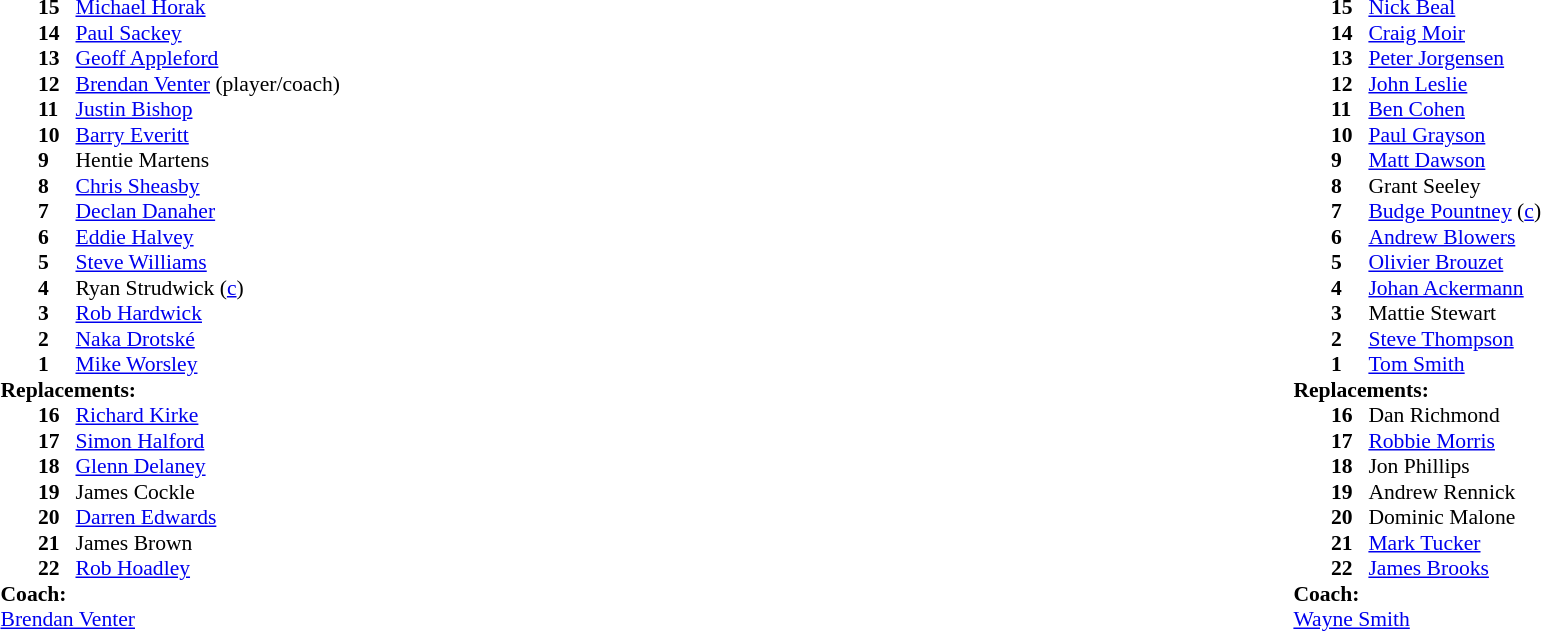<table width="100%">
<tr>
<td valign="top" width="50%"><br><table style="font-size: 90%" cellspacing="0" cellpadding="0">
<tr>
<th width="25"></th>
<th width="25"></th>
</tr>
<tr>
<td></td>
<td><strong>15</strong></td>
<td> <a href='#'>Michael Horak</a></td>
</tr>
<tr>
<td></td>
<td><strong>14</strong></td>
<td> <a href='#'>Paul Sackey</a></td>
</tr>
<tr>
<td></td>
<td><strong>13</strong></td>
<td> <a href='#'>Geoff Appleford</a></td>
</tr>
<tr>
<td></td>
<td><strong>12</strong></td>
<td> <a href='#'>Brendan Venter</a> (player/coach)</td>
</tr>
<tr>
<td></td>
<td><strong>11</strong></td>
<td> <a href='#'>Justin Bishop</a></td>
</tr>
<tr>
<td></td>
<td><strong>10</strong></td>
<td> <a href='#'>Barry Everitt</a></td>
</tr>
<tr>
<td></td>
<td><strong>9</strong></td>
<td> Hentie Martens</td>
</tr>
<tr>
<td></td>
<td><strong>8</strong></td>
<td> <a href='#'>Chris Sheasby</a></td>
</tr>
<tr>
<td></td>
<td><strong>7</strong></td>
<td> <a href='#'>Declan Danaher</a></td>
</tr>
<tr>
<td></td>
<td><strong>6</strong></td>
<td> <a href='#'>Eddie Halvey</a></td>
</tr>
<tr>
<td></td>
<td><strong>5</strong></td>
<td> <a href='#'>Steve Williams</a></td>
</tr>
<tr>
<td></td>
<td><strong>4</strong></td>
<td> Ryan Strudwick (<a href='#'>c</a>)</td>
</tr>
<tr>
<td></td>
<td><strong>3</strong></td>
<td> <a href='#'>Rob Hardwick</a></td>
</tr>
<tr>
<td></td>
<td><strong>2</strong></td>
<td> <a href='#'>Naka Drotské</a></td>
</tr>
<tr>
<td></td>
<td><strong>1</strong></td>
<td> <a href='#'>Mike Worsley</a></td>
</tr>
<tr>
<td colspan=3><strong>Replacements:</strong></td>
</tr>
<tr>
<td></td>
<td><strong>16</strong></td>
<td> <a href='#'>Richard Kirke</a></td>
</tr>
<tr>
<td></td>
<td><strong>17</strong></td>
<td> <a href='#'>Simon Halford</a></td>
</tr>
<tr>
<td></td>
<td><strong>18</strong></td>
<td> <a href='#'>Glenn Delaney</a></td>
</tr>
<tr>
<td></td>
<td><strong>19</strong></td>
<td> James Cockle</td>
</tr>
<tr>
<td></td>
<td><strong>20</strong></td>
<td> <a href='#'>Darren Edwards</a></td>
</tr>
<tr>
<td></td>
<td><strong>21</strong></td>
<td> James Brown</td>
</tr>
<tr>
<td></td>
<td><strong>22</strong></td>
<td> <a href='#'>Rob Hoadley</a></td>
</tr>
<tr>
<td colspan=3><strong>Coach:</strong></td>
</tr>
<tr>
<td colspan="4"> <a href='#'>Brendan Venter</a></td>
</tr>
<tr>
<td colspan="4"></td>
</tr>
</table>
</td>
<td valign="top" width="50%"><br><table style="font-size: 90%" cellspacing="0" cellpadding="0" align="center">
<tr>
<th width="25"></th>
<th width="25"></th>
</tr>
<tr>
<td></td>
<td><strong>15</strong></td>
<td> <a href='#'>Nick Beal</a></td>
</tr>
<tr>
<td></td>
<td><strong>14</strong></td>
<td> <a href='#'>Craig Moir</a></td>
</tr>
<tr>
<td></td>
<td><strong>13</strong></td>
<td> <a href='#'>Peter Jorgensen</a></td>
</tr>
<tr>
<td></td>
<td><strong>12</strong></td>
<td> <a href='#'>John Leslie</a></td>
</tr>
<tr>
<td></td>
<td><strong>11</strong></td>
<td> <a href='#'>Ben Cohen</a></td>
</tr>
<tr>
<td></td>
<td><strong>10</strong></td>
<td> <a href='#'>Paul Grayson</a></td>
</tr>
<tr>
<td></td>
<td><strong>9</strong></td>
<td> <a href='#'>Matt Dawson</a></td>
</tr>
<tr>
<td></td>
<td><strong>8</strong></td>
<td> Grant Seeley</td>
</tr>
<tr>
<td></td>
<td><strong>7</strong></td>
<td> <a href='#'>Budge Pountney</a> (<a href='#'>c</a>)</td>
</tr>
<tr>
<td></td>
<td><strong>6</strong></td>
<td> <a href='#'>Andrew Blowers</a></td>
</tr>
<tr>
<td></td>
<td><strong>5</strong></td>
<td> <a href='#'>Olivier Brouzet</a></td>
</tr>
<tr>
<td></td>
<td><strong>4</strong></td>
<td> <a href='#'>Johan Ackermann</a></td>
</tr>
<tr>
<td></td>
<td><strong>3</strong></td>
<td> Mattie Stewart</td>
</tr>
<tr>
<td></td>
<td><strong>2</strong></td>
<td> <a href='#'>Steve Thompson</a></td>
</tr>
<tr>
<td></td>
<td><strong>1</strong></td>
<td> <a href='#'>Tom Smith</a></td>
</tr>
<tr>
<td colspan=3><strong>Replacements:</strong></td>
</tr>
<tr>
<td></td>
<td><strong>16</strong></td>
<td> Dan Richmond</td>
</tr>
<tr>
<td></td>
<td><strong>17</strong></td>
<td> <a href='#'>Robbie Morris</a></td>
</tr>
<tr>
<td></td>
<td><strong>18</strong></td>
<td> Jon Phillips</td>
</tr>
<tr>
<td></td>
<td><strong>19</strong></td>
<td> Andrew Rennick</td>
</tr>
<tr>
<td></td>
<td><strong>20</strong></td>
<td> Dominic Malone</td>
</tr>
<tr>
<td></td>
<td><strong>21</strong></td>
<td> <a href='#'>Mark Tucker</a></td>
</tr>
<tr>
<td></td>
<td><strong>22</strong></td>
<td> <a href='#'>James Brooks</a></td>
</tr>
<tr>
<td colspan=3><strong>Coach:</strong></td>
</tr>
<tr>
<td colspan="4"><a href='#'>Wayne Smith</a></td>
</tr>
<tr>
</tr>
</table>
</td>
</tr>
</table>
